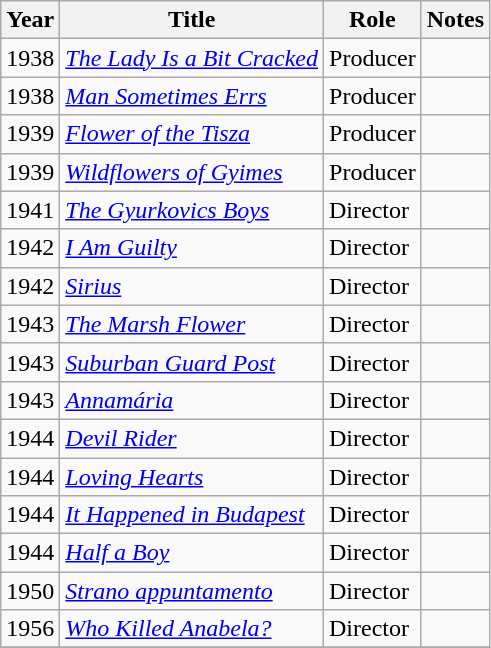<table class="wikitable sortable">
<tr>
<th>Year</th>
<th>Title</th>
<th>Role</th>
<th class="unsortable">Notes</th>
</tr>
<tr>
<td>1938</td>
<td><em><a href='#'>The Lady Is a Bit Cracked</a></em></td>
<td>Producer</td>
<td></td>
</tr>
<tr>
<td>1938</td>
<td><em><a href='#'>Man Sometimes Errs</a></em></td>
<td>Producer</td>
<td></td>
</tr>
<tr>
<td>1939</td>
<td><em><a href='#'>Flower of the Tisza</a></em></td>
<td>Producer</td>
<td></td>
</tr>
<tr>
<td>1939</td>
<td><em><a href='#'>Wildflowers of Gyimes</a></em></td>
<td>Producer</td>
<td></td>
</tr>
<tr>
<td>1941</td>
<td><em><a href='#'>The Gyurkovics Boys</a></em></td>
<td>Director</td>
<td></td>
</tr>
<tr>
<td>1942</td>
<td><em><a href='#'>I Am Guilty</a></em></td>
<td>Director</td>
<td></td>
</tr>
<tr>
<td>1942</td>
<td><em><a href='#'>Sirius</a></em></td>
<td>Director</td>
<td></td>
</tr>
<tr>
<td>1943</td>
<td><em><a href='#'>The Marsh Flower</a></em></td>
<td>Director</td>
<td></td>
</tr>
<tr>
<td>1943</td>
<td><em><a href='#'>Suburban Guard Post</a></em></td>
<td>Director</td>
<td></td>
</tr>
<tr>
<td>1943</td>
<td><em><a href='#'>Annamária</a></em></td>
<td>Director</td>
<td></td>
</tr>
<tr>
<td>1944</td>
<td><em><a href='#'>Devil Rider</a></em></td>
<td>Director</td>
<td></td>
</tr>
<tr>
<td>1944</td>
<td><em><a href='#'>Loving Hearts</a></em></td>
<td>Director</td>
<td></td>
</tr>
<tr>
<td>1944</td>
<td><em><a href='#'>It Happened in Budapest</a></em></td>
<td>Director</td>
<td></td>
</tr>
<tr>
<td>1944</td>
<td><em><a href='#'>Half a Boy</a></em></td>
<td>Director</td>
<td></td>
</tr>
<tr>
<td>1950</td>
<td><em><a href='#'>Strano appuntamento</a></em></td>
<td>Director</td>
<td></td>
</tr>
<tr>
<td>1956</td>
<td><em><a href='#'>Who Killed Anabela?</a></em></td>
<td>Director</td>
<td></td>
</tr>
<tr>
</tr>
</table>
